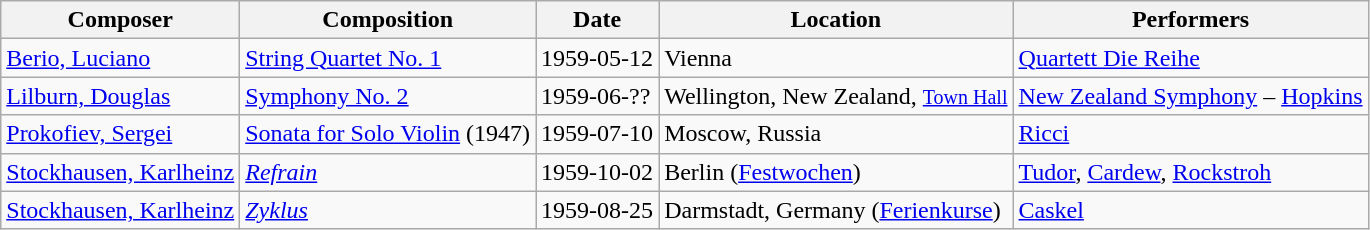<table class="wikitable sortable">
<tr>
<th>Composer</th>
<th>Composition</th>
<th>Date</th>
<th>Location</th>
<th>Performers</th>
</tr>
<tr>
<td><a href='#'>Berio, Luciano</a></td>
<td><a href='#'>String Quartet No. 1</a></td>
<td>1959-05-12</td>
<td>Vienna</td>
<td><a href='#'>Quartett Die Reihe</a></td>
</tr>
<tr>
<td><a href='#'>Lilburn, Douglas</a></td>
<td><a href='#'>Symphony No. 2</a></td>
<td>1959-06-??</td>
<td>Wellington, New Zealand, <small><a href='#'>Town Hall</a></small></td>
<td><a href='#'>New Zealand Symphony</a> – <a href='#'>Hopkins</a></td>
</tr>
<tr>
<td><a href='#'>Prokofiev, Sergei</a></td>
<td><a href='#'>Sonata for Solo Violin</a> (1947)</td>
<td>1959-07-10</td>
<td>Moscow, Russia</td>
<td><a href='#'>Ricci</a></td>
</tr>
<tr>
<td><a href='#'>Stockhausen, Karlheinz</a></td>
<td><em><a href='#'>Refrain</a></em></td>
<td>1959-10-02</td>
<td>Berlin (<a href='#'>Festwochen</a>)</td>
<td><a href='#'>Tudor</a>, <a href='#'>Cardew</a>, <a href='#'>Rockstroh</a></td>
</tr>
<tr>
<td><a href='#'>Stockhausen, Karlheinz</a></td>
<td><em><a href='#'>Zyklus</a></em></td>
<td>1959-08-25</td>
<td>Darmstadt, Germany (<a href='#'>Ferienkurse</a>)</td>
<td><a href='#'>Caskel</a></td>
</tr>
</table>
